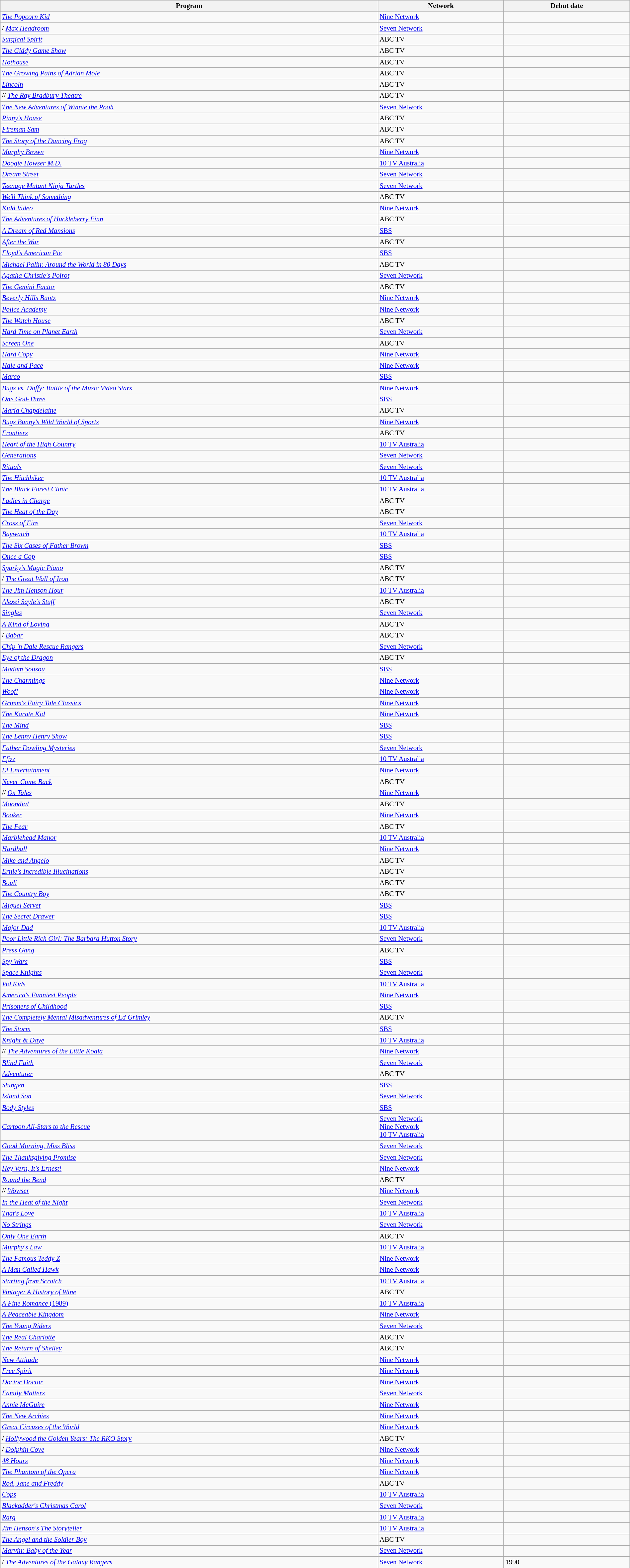<table class="wikitable sortable" width="100%" style="font-size:87%;">
<tr bgcolor="#efefef">
<th width=60%>Program</th>
<th width=20%>Network</th>
<th width=20%>Debut date</th>
</tr>
<tr>
<td> <em><a href='#'>The Popcorn Kid</a></em></td>
<td><a href='#'>Nine Network</a></td>
<td></td>
</tr>
<tr>
<td>/ <em><a href='#'>Max Headroom</a></em></td>
<td><a href='#'>Seven Network</a></td>
<td></td>
</tr>
<tr>
<td> <em><a href='#'>Surgical Spirit</a></em></td>
<td>ABC TV</td>
<td></td>
</tr>
<tr>
<td> <em><a href='#'>The Giddy Game Show</a></em></td>
<td>ABC TV</td>
<td></td>
</tr>
<tr>
<td> <em><a href='#'>Hothouse</a></em></td>
<td>ABC TV</td>
<td></td>
</tr>
<tr>
<td> <em><a href='#'>The Growing Pains of Adrian Mole</a></em></td>
<td>ABC TV</td>
<td></td>
</tr>
<tr>
<td> <em><a href='#'>Lincoln</a></em></td>
<td>ABC TV</td>
<td></td>
</tr>
<tr>
<td>// <em><a href='#'>The Ray Bradbury Theatre</a></em></td>
<td>ABC TV</td>
<td></td>
</tr>
<tr>
<td> <em><a href='#'>The New Adventures of Winnie the Pooh</a></em></td>
<td><a href='#'>Seven Network</a></td>
<td></td>
</tr>
<tr>
<td> <em><a href='#'>Pinny's House</a></em></td>
<td>ABC TV</td>
<td></td>
</tr>
<tr>
<td> <em><a href='#'>Fireman Sam</a></em></td>
<td>ABC TV</td>
<td></td>
</tr>
<tr>
<td> <em><a href='#'>The Story of the Dancing Frog</a></em></td>
<td>ABC TV</td>
<td></td>
</tr>
<tr>
<td> <em><a href='#'>Murphy Brown</a></em></td>
<td><a href='#'>Nine Network</a></td>
<td></td>
</tr>
<tr>
<td> <em><a href='#'>Doogie Howser M.D.</a></em></td>
<td><a href='#'>10 TV Australia</a></td>
<td></td>
</tr>
<tr>
<td> <em><a href='#'>Dream Street</a></em></td>
<td><a href='#'>Seven Network</a></td>
<td></td>
</tr>
<tr>
<td> <em><a href='#'>Teenage Mutant Ninja Turtles</a></em></td>
<td><a href='#'>Seven Network</a></td>
<td></td>
</tr>
<tr>
<td> <em><a href='#'>We'll Think of Something</a></em></td>
<td>ABC TV</td>
<td></td>
</tr>
<tr>
<td> <em><a href='#'>Kidd Video</a></em></td>
<td><a href='#'>Nine Network</a></td>
<td></td>
</tr>
<tr>
<td> <em><a href='#'>The Adventures of Huckleberry Finn</a></em></td>
<td>ABC TV</td>
<td></td>
</tr>
<tr>
<td> <em><a href='#'>A Dream of Red Mansions</a></em></td>
<td><a href='#'>SBS</a></td>
<td></td>
</tr>
<tr>
<td> <em><a href='#'>After the War</a></em></td>
<td>ABC TV</td>
<td></td>
</tr>
<tr>
<td> <em><a href='#'>Floyd's American Pie</a></em></td>
<td><a href='#'>SBS</a></td>
<td></td>
</tr>
<tr>
<td> <em><a href='#'>Michael Palin: Around the World in 80 Days</a></em></td>
<td>ABC TV</td>
<td></td>
</tr>
<tr>
<td> <em><a href='#'>Agatha Christie's Poirot</a></em></td>
<td><a href='#'>Seven Network</a></td>
<td></td>
</tr>
<tr>
<td> <em><a href='#'>The Gemini Factor</a></em></td>
<td>ABC TV</td>
<td></td>
</tr>
<tr>
<td> <em><a href='#'>Beverly Hills Buntz</a></em></td>
<td><a href='#'>Nine Network</a></td>
<td></td>
</tr>
<tr>
<td> <em><a href='#'>Police Academy</a></em></td>
<td><a href='#'>Nine Network</a></td>
<td></td>
</tr>
<tr>
<td> <em><a href='#'>The Watch House</a></em></td>
<td>ABC TV</td>
<td></td>
</tr>
<tr>
<td> <em><a href='#'>Hard Time on Planet Earth</a></em></td>
<td><a href='#'>Seven Network</a></td>
<td></td>
</tr>
<tr>
<td> <em><a href='#'>Screen One</a></em></td>
<td>ABC TV</td>
<td></td>
</tr>
<tr>
<td> <em><a href='#'>Hard Copy</a></em></td>
<td><a href='#'>Nine Network</a></td>
<td></td>
</tr>
<tr>
<td> <em><a href='#'>Hale and Pace</a></em></td>
<td><a href='#'>Nine Network</a></td>
<td></td>
</tr>
<tr>
<td> <em><a href='#'>Marco</a></em></td>
<td><a href='#'>SBS</a></td>
<td></td>
</tr>
<tr>
<td> <em><a href='#'>Bugs vs. Daffy: Battle of the Music Video Stars</a></em></td>
<td><a href='#'>Nine Network</a></td>
<td></td>
</tr>
<tr>
<td> <em><a href='#'>One God-Three</a></em></td>
<td><a href='#'>SBS</a></td>
<td></td>
</tr>
<tr>
<td> <em><a href='#'>Maria Chapdelaine</a></em></td>
<td>ABC TV</td>
<td></td>
</tr>
<tr>
<td> <em><a href='#'>Bugs Bunny's Wild World of Sports</a></em></td>
<td><a href='#'>Nine Network</a></td>
<td></td>
</tr>
<tr>
<td> <em><a href='#'>Frontiers</a></em></td>
<td>ABC TV</td>
<td></td>
</tr>
<tr>
<td> <em><a href='#'>Heart of the High Country</a></em></td>
<td><a href='#'>10 TV Australia</a></td>
<td></td>
</tr>
<tr>
<td> <em><a href='#'>Generations</a></em></td>
<td><a href='#'>Seven Network</a></td>
<td></td>
</tr>
<tr>
<td> <em><a href='#'>Rituals</a></em></td>
<td><a href='#'>Seven Network</a></td>
<td></td>
</tr>
<tr>
<td> <em><a href='#'>The Hitchhiker</a></em></td>
<td><a href='#'>10 TV Australia</a></td>
<td></td>
</tr>
<tr>
<td> <em><a href='#'>The Black Forest Clinic</a></em></td>
<td><a href='#'>10 TV Australia</a></td>
<td></td>
</tr>
<tr>
<td> <em><a href='#'>Ladies in Charge</a></em></td>
<td>ABC TV</td>
<td></td>
</tr>
<tr>
<td> <em><a href='#'>The Heat of the Day</a></em></td>
<td>ABC TV</td>
<td></td>
</tr>
<tr>
<td> <em><a href='#'>Cross of Fire</a></em></td>
<td><a href='#'>Seven Network</a></td>
<td></td>
</tr>
<tr>
<td> <em><a href='#'>Baywatch</a></em></td>
<td><a href='#'>10 TV Australia</a></td>
<td></td>
</tr>
<tr>
<td> <em><a href='#'>The Six Cases of Father Brown</a></em></td>
<td><a href='#'>SBS</a></td>
<td></td>
</tr>
<tr>
<td> <em><a href='#'>Once a Cop</a></em></td>
<td><a href='#'>SBS</a></td>
<td></td>
</tr>
<tr>
<td> <em><a href='#'>Sparky's Magic Piano</a></em></td>
<td>ABC TV</td>
<td></td>
</tr>
<tr>
<td>/ <em><a href='#'>The Great Wall of Iron</a></em></td>
<td>ABC TV</td>
<td></td>
</tr>
<tr>
<td> <em><a href='#'>The Jim Henson Hour</a></em></td>
<td><a href='#'>10 TV Australia</a></td>
<td></td>
</tr>
<tr>
<td> <em><a href='#'>Alexei Sayle's Stuff</a></em></td>
<td>ABC TV</td>
<td></td>
</tr>
<tr>
<td> <em><a href='#'>Singles</a></em></td>
<td><a href='#'>Seven Network</a></td>
<td></td>
</tr>
<tr>
<td> <em><a href='#'>A Kind of Loving</a></em></td>
<td>ABC TV</td>
<td></td>
</tr>
<tr>
<td>/ <em><a href='#'>Babar</a></em></td>
<td>ABC TV</td>
<td></td>
</tr>
<tr>
<td> <em><a href='#'>Chip 'n Dale Rescue Rangers</a></em></td>
<td><a href='#'>Seven Network</a></td>
<td></td>
</tr>
<tr>
<td> <em><a href='#'>Eye of the Dragon</a></em></td>
<td>ABC TV</td>
<td></td>
</tr>
<tr>
<td> <em><a href='#'>Madam Sousou</a></em></td>
<td><a href='#'>SBS</a></td>
<td></td>
</tr>
<tr>
<td> <em><a href='#'>The Charmings</a></em></td>
<td><a href='#'>Nine Network</a></td>
<td></td>
</tr>
<tr>
<td> <em><a href='#'>Woof!</a></em></td>
<td><a href='#'>Nine Network</a></td>
<td></td>
</tr>
<tr>
<td> <em><a href='#'>Grimm's Fairy Tale Classics</a></em></td>
<td><a href='#'>Nine Network</a></td>
<td></td>
</tr>
<tr>
<td> <em><a href='#'>The Karate Kid</a></em></td>
<td><a href='#'>Nine Network</a></td>
<td></td>
</tr>
<tr>
<td> <em><a href='#'>The Mind</a></em></td>
<td><a href='#'>SBS</a></td>
<td></td>
</tr>
<tr>
<td> <em><a href='#'>The Lenny Henry Show</a></em></td>
<td><a href='#'>SBS</a></td>
<td></td>
</tr>
<tr>
<td> <em><a href='#'>Father Dowling Mysteries</a></em></td>
<td><a href='#'>Seven Network</a></td>
<td></td>
</tr>
<tr>
<td> <em><a href='#'>Ffizz</a></em></td>
<td><a href='#'>10 TV Australia</a></td>
<td></td>
</tr>
<tr>
<td> <em><a href='#'>E! Entertainment</a></em></td>
<td><a href='#'>Nine Network</a></td>
<td></td>
</tr>
<tr>
<td> <em><a href='#'>Never Come Back</a></em></td>
<td>ABC TV</td>
<td></td>
</tr>
<tr>
<td>// <em><a href='#'>Ox Tales</a></em></td>
<td><a href='#'>Nine Network</a></td>
<td></td>
</tr>
<tr>
<td> <em><a href='#'>Moondial</a></em></td>
<td>ABC TV</td>
<td></td>
</tr>
<tr>
<td> <em><a href='#'>Booker</a></em></td>
<td><a href='#'>Nine Network</a></td>
<td></td>
</tr>
<tr>
<td> <em><a href='#'>The Fear</a></em></td>
<td>ABC TV</td>
<td></td>
</tr>
<tr>
<td> <em><a href='#'>Marblehead Manor</a></em></td>
<td><a href='#'>10 TV Australia</a></td>
<td></td>
</tr>
<tr>
<td> <em><a href='#'>Hardball</a></em></td>
<td><a href='#'>Nine Network</a></td>
<td></td>
</tr>
<tr>
<td> <em><a href='#'>Mike and Angelo</a></em></td>
<td>ABC TV</td>
<td></td>
</tr>
<tr>
<td> <em><a href='#'>Ernie's Incredible Illucinations</a></em></td>
<td>ABC TV</td>
<td></td>
</tr>
<tr>
<td> <em><a href='#'>Bouli</a></em></td>
<td>ABC TV</td>
<td></td>
</tr>
<tr>
<td> <em><a href='#'>The Country Boy</a></em></td>
<td>ABC TV</td>
<td></td>
</tr>
<tr>
<td> <em><a href='#'>Miguel Servet</a></em></td>
<td><a href='#'>SBS</a></td>
<td></td>
</tr>
<tr>
<td> <em><a href='#'>The Secret Drawer</a></em></td>
<td><a href='#'>SBS</a></td>
<td></td>
</tr>
<tr>
<td> <em><a href='#'>Major Dad</a></em></td>
<td><a href='#'>10 TV Australia</a></td>
<td></td>
</tr>
<tr>
<td> <em><a href='#'>Poor Little Rich Girl: The Barbara Hutton Story</a></em></td>
<td><a href='#'>Seven Network</a></td>
<td></td>
</tr>
<tr>
<td> <em><a href='#'>Press Gang</a></em></td>
<td>ABC TV</td>
<td></td>
</tr>
<tr>
<td> <em><a href='#'>Spy Wars</a></em></td>
<td><a href='#'>SBS</a></td>
<td></td>
</tr>
<tr>
<td> <em><a href='#'>Space Knights</a></em></td>
<td><a href='#'>Seven Network</a></td>
<td></td>
</tr>
<tr>
<td> <em><a href='#'>Vid Kids</a></em></td>
<td><a href='#'>10 TV Australia</a></td>
<td></td>
</tr>
<tr>
<td> <em><a href='#'>America's Funniest People</a></em></td>
<td><a href='#'>Nine Network</a></td>
<td></td>
</tr>
<tr>
<td> <em><a href='#'>Prisoners of Childhood</a></em></td>
<td><a href='#'>SBS</a></td>
<td></td>
</tr>
<tr>
<td> <em><a href='#'>The Completely Mental Misadventures of Ed Grimley</a></em></td>
<td>ABC TV</td>
<td></td>
</tr>
<tr>
<td> <em><a href='#'>The Storm</a></em></td>
<td><a href='#'>SBS</a></td>
<td></td>
</tr>
<tr>
<td> <em><a href='#'>Knight & Daye</a></em></td>
<td><a href='#'>10 TV Australia</a></td>
<td></td>
</tr>
<tr>
<td>// <em><a href='#'>The Adventures of the Little Koala</a></em></td>
<td><a href='#'>Nine Network</a></td>
<td></td>
</tr>
<tr>
<td> <em><a href='#'>Blind Faith</a></em></td>
<td><a href='#'>Seven Network</a></td>
<td></td>
</tr>
<tr>
<td> <em><a href='#'>Adventurer</a></em></td>
<td>ABC TV</td>
<td></td>
</tr>
<tr>
<td> <em><a href='#'>Shingen</a></em></td>
<td><a href='#'>SBS</a></td>
<td></td>
</tr>
<tr>
<td> <em><a href='#'>Island Son</a></em></td>
<td><a href='#'>Seven Network</a></td>
<td></td>
</tr>
<tr>
<td> <em><a href='#'>Body Styles</a></em></td>
<td><a href='#'>SBS</a></td>
<td></td>
</tr>
<tr>
<td> <em><a href='#'>Cartoon All-Stars to the Rescue</a></em></td>
<td><a href='#'>Seven Network</a><br><a href='#'>Nine Network</a><br><a href='#'>10 TV Australia</a></td>
<td></td>
</tr>
<tr>
<td> <em><a href='#'>Good Morning, Miss Bliss</a></em></td>
<td><a href='#'>Seven Network</a></td>
<td></td>
</tr>
<tr>
<td> <em><a href='#'>The Thanksgiving Promise</a></em></td>
<td><a href='#'>Seven Network</a></td>
<td></td>
</tr>
<tr>
<td> <em><a href='#'>Hey Vern, It's Ernest!</a></em></td>
<td><a href='#'>Nine Network</a></td>
<td></td>
</tr>
<tr>
<td> <em><a href='#'>Round the Bend</a></em></td>
<td>ABC TV</td>
<td></td>
</tr>
<tr>
<td>// <em><a href='#'>Wowser</a></em></td>
<td><a href='#'>Nine Network</a></td>
<td></td>
</tr>
<tr>
<td> <em><a href='#'>In the Heat of the Night</a></em></td>
<td><a href='#'>Seven Network</a></td>
<td></td>
</tr>
<tr>
<td> <em><a href='#'>That's Love</a></em></td>
<td><a href='#'>10 TV Australia</a></td>
<td></td>
</tr>
<tr>
<td> <em><a href='#'>No Strings</a></em></td>
<td><a href='#'>Seven Network</a></td>
<td></td>
</tr>
<tr>
<td> <em><a href='#'>Only One Earth</a></em></td>
<td>ABC TV</td>
<td></td>
</tr>
<tr>
<td> <em><a href='#'>Murphy's Law</a></em></td>
<td><a href='#'>10 TV Australia</a></td>
<td></td>
</tr>
<tr>
<td> <em><a href='#'>The Famous Teddy Z</a></em></td>
<td><a href='#'>Nine Network</a></td>
<td></td>
</tr>
<tr>
<td> <em><a href='#'>A Man Called Hawk</a></em></td>
<td><a href='#'>Nine Network</a></td>
<td></td>
</tr>
<tr>
<td> <em><a href='#'>Starting from Scratch</a></em></td>
<td><a href='#'>10 TV Australia</a></td>
<td></td>
</tr>
<tr>
<td> <em><a href='#'>Vintage: A History of Wine</a></em></td>
<td>ABC TV</td>
<td></td>
</tr>
<tr>
<td> <a href='#'><em>A Fine Romance</em> (1989)</a></td>
<td><a href='#'>10 TV Australia</a></td>
<td></td>
</tr>
<tr>
<td> <em><a href='#'>A Peaceable Kingdom</a></em></td>
<td><a href='#'>Nine Network</a></td>
<td></td>
</tr>
<tr>
<td> <em><a href='#'>The Young Riders</a></em></td>
<td><a href='#'>Seven Network</a></td>
<td></td>
</tr>
<tr>
<td> <em><a href='#'>The Real Charlotte</a></em></td>
<td>ABC TV</td>
<td></td>
</tr>
<tr>
<td> <em><a href='#'>The Return of Shelley</a></em></td>
<td>ABC TV</td>
<td></td>
</tr>
<tr>
<td> <em><a href='#'>New Attitude</a></em></td>
<td><a href='#'>Nine Network</a></td>
<td></td>
</tr>
<tr>
<td> <em><a href='#'>Free Spirit</a></em></td>
<td><a href='#'>Nine Network</a></td>
<td></td>
</tr>
<tr>
<td> <em><a href='#'>Doctor Doctor</a></em></td>
<td><a href='#'>Nine Network</a></td>
<td></td>
</tr>
<tr>
<td> <em><a href='#'>Family Matters</a></em></td>
<td><a href='#'>Seven Network</a></td>
<td></td>
</tr>
<tr>
<td> <em><a href='#'>Annie McGuire</a></em></td>
<td><a href='#'>Nine Network</a></td>
<td></td>
</tr>
<tr>
<td> <em><a href='#'>The New Archies</a></em></td>
<td><a href='#'>Nine Network</a></td>
<td></td>
</tr>
<tr>
<td> <em><a href='#'>Great Circuses of the World</a></em></td>
<td><a href='#'>Nine Network</a></td>
<td></td>
</tr>
<tr>
<td>/ <em><a href='#'>Hollywood the Golden Years: The RKO Story</a></em></td>
<td>ABC TV</td>
<td></td>
</tr>
<tr>
<td>/ <em><a href='#'>Dolphin Cove</a></em></td>
<td><a href='#'>Nine Network</a></td>
<td></td>
</tr>
<tr>
<td> <em><a href='#'>48 Hours</a></em></td>
<td><a href='#'>Nine Network</a></td>
<td></td>
</tr>
<tr>
<td> <em><a href='#'>The Phantom of the Opera</a></em></td>
<td><a href='#'>Nine Network</a></td>
<td></td>
</tr>
<tr>
<td> <em><a href='#'>Rod, Jane and Freddy</a></em></td>
<td>ABC TV</td>
<td></td>
</tr>
<tr>
<td> <em><a href='#'>Cops</a></em></td>
<td><a href='#'>10 TV Australia</a></td>
<td></td>
</tr>
<tr>
<td> <em><a href='#'>Blackadder's Christmas Carol</a></em></td>
<td><a href='#'>Seven Network</a></td>
<td></td>
</tr>
<tr>
<td> <em><a href='#'>Rarg</a></em></td>
<td><a href='#'>10 TV Australia</a></td>
<td></td>
</tr>
<tr>
<td> <em><a href='#'>Jim Henson's The Storyteller</a></em></td>
<td><a href='#'>10 TV Australia</a></td>
<td></td>
</tr>
<tr>
<td> <em><a href='#'>The Angel and the Soldier Boy</a></em></td>
<td>ABC TV</td>
<td></td>
</tr>
<tr>
<td> <em><a href='#'>Marvin: Baby of the Year</a></em></td>
<td><a href='#'>Seven Network</a></td>
<td></td>
</tr>
<tr>
<td>/ <em><a href='#'>The Adventures of the Galaxy Rangers</a></em></td>
<td><a href='#'>Seven Network</a></td>
<td>1990</td>
</tr>
</table>
